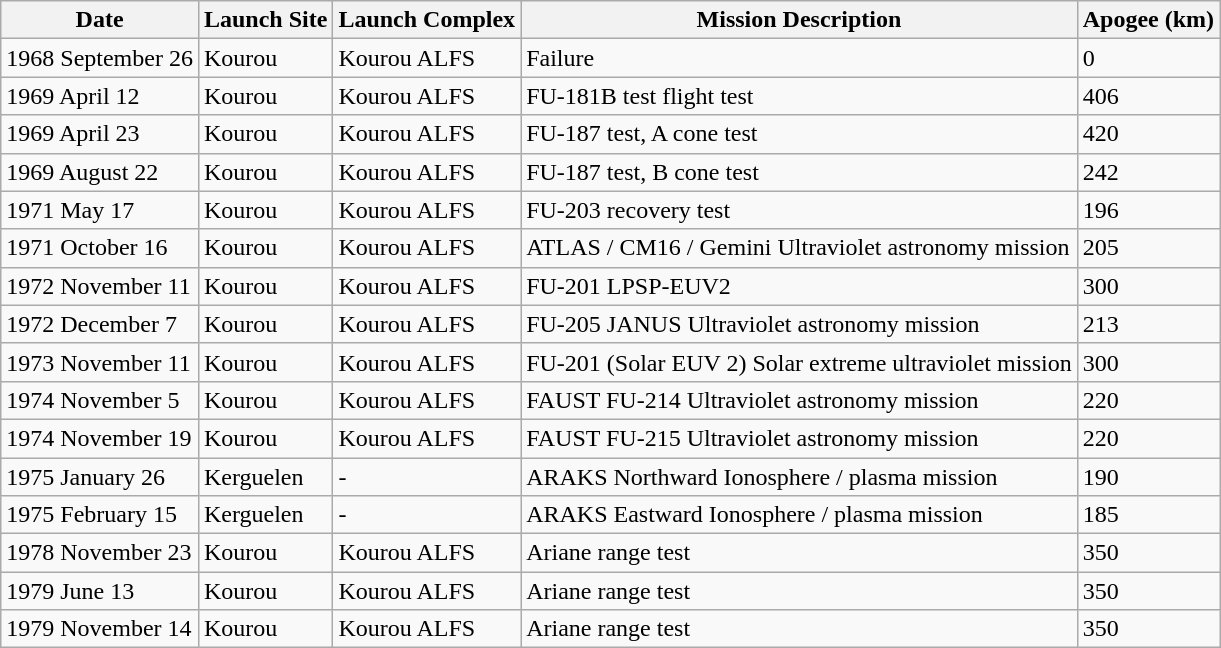<table class="wikitable sortable">
<tr>
<th>Date</th>
<th>Launch Site</th>
<th>Launch Complex</th>
<th>Mission Description</th>
<th>Apogee (km)</th>
</tr>
<tr>
<td>1968 September 26</td>
<td>Kourou</td>
<td>Kourou ALFS</td>
<td>Failure</td>
<td>0</td>
</tr>
<tr>
<td>1969 April 12</td>
<td>Kourou</td>
<td>Kourou ALFS</td>
<td>FU-181B test flight test</td>
<td>406</td>
</tr>
<tr>
<td>1969 April 23</td>
<td>Kourou</td>
<td>Kourou ALFS</td>
<td>FU-187 test, A cone test</td>
<td>420</td>
</tr>
<tr>
<td>1969 August 22</td>
<td>Kourou</td>
<td>Kourou ALFS</td>
<td>FU-187 test, B cone test</td>
<td>242</td>
</tr>
<tr>
<td>1971 May 17</td>
<td>Kourou</td>
<td>Kourou ALFS</td>
<td>FU-203 recovery test</td>
<td>196</td>
</tr>
<tr>
<td>1971 October 16</td>
<td>Kourou</td>
<td>Kourou ALFS</td>
<td>ATLAS / CM16 / Gemini Ultraviolet astronomy mission</td>
<td>205</td>
</tr>
<tr>
<td>1972 November 11</td>
<td>Kourou</td>
<td>Kourou ALFS</td>
<td>FU-201 LPSP-EUV2</td>
<td>300</td>
</tr>
<tr>
<td>1972 December 7</td>
<td>Kourou</td>
<td>Kourou ALFS</td>
<td>FU-205 JANUS Ultraviolet astronomy mission</td>
<td>213</td>
</tr>
<tr>
<td>1973 November 11</td>
<td>Kourou</td>
<td>Kourou ALFS</td>
<td>FU-201 (Solar EUV 2) Solar extreme ultraviolet mission</td>
<td>300</td>
</tr>
<tr>
<td>1974 November 5</td>
<td>Kourou</td>
<td>Kourou ALFS</td>
<td>FAUST FU-214 Ultraviolet astronomy mission</td>
<td>220</td>
</tr>
<tr>
<td>1974 November 19</td>
<td>Kourou</td>
<td>Kourou ALFS</td>
<td>FAUST FU-215 Ultraviolet astronomy mission</td>
<td>220</td>
</tr>
<tr>
<td>1975 January 26</td>
<td>Kerguelen</td>
<td>-</td>
<td>ARAKS Northward Ionosphere / plasma mission</td>
<td>190</td>
</tr>
<tr>
<td>1975 February 15</td>
<td>Kerguelen</td>
<td>-</td>
<td>ARAKS Eastward Ionosphere / plasma mission</td>
<td>185</td>
</tr>
<tr>
<td>1978 November 23</td>
<td>Kourou</td>
<td>Kourou ALFS</td>
<td>Ariane range test</td>
<td>350</td>
</tr>
<tr>
<td>1979 June 13</td>
<td>Kourou</td>
<td>Kourou ALFS</td>
<td>Ariane range test</td>
<td>350</td>
</tr>
<tr>
<td>1979 November 14</td>
<td>Kourou</td>
<td>Kourou ALFS</td>
<td>Ariane range test</td>
<td>350</td>
</tr>
</table>
